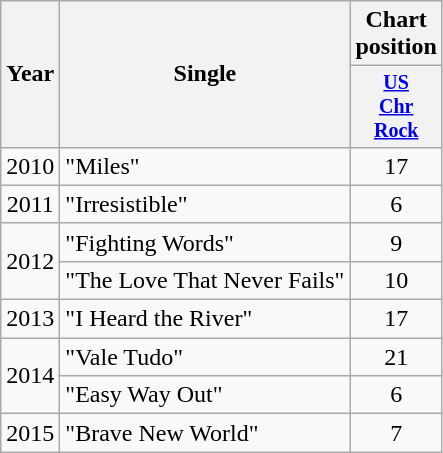<table class="wikitable" style="text-align:center;">
<tr>
<th rowspan="2">Year</th>
<th rowspan="2">Single</th>
<th colspan="1">Chart position</th>
</tr>
<tr style="font-size:smaller;">
<th width="45"><a href='#'>US<br>Chr Rock</a></th>
</tr>
<tr>
<td>2010</td>
<td align="left">"Miles"</td>
<td>17</td>
</tr>
<tr>
<td>2011</td>
<td align="left">"Irresistible"</td>
<td>6</td>
</tr>
<tr>
<td rowspan="2">2012</td>
<td align="left">"Fighting Words"</td>
<td>9</td>
</tr>
<tr>
<td align="left">"The Love That Never Fails"</td>
<td>10</td>
</tr>
<tr>
<td>2013</td>
<td align="left">"I Heard the River"</td>
<td>17</td>
</tr>
<tr>
<td rowspan="2">2014</td>
<td align="left">"Vale Tudo"</td>
<td>21</td>
</tr>
<tr>
<td align="left">"Easy Way Out"</td>
<td>6</td>
</tr>
<tr>
<td>2015</td>
<td align="left">"Brave New World"</td>
<td>7</td>
</tr>
</table>
